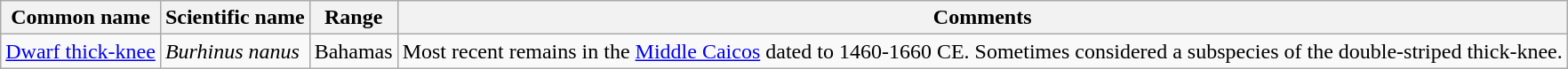<table class="wikitable sortable">
<tr>
<th>Common name</th>
<th>Scientific name</th>
<th>Range</th>
<th class="unsortable">Comments</th>
</tr>
<tr>
<td><a href='#'>Dwarf thick-knee</a></td>
<td><em>Burhinus nanus</em></td>
<td>Bahamas</td>
<td>Most recent remains in the <a href='#'>Middle Caicos</a> dated to 1460-1660 CE. Sometimes considered a subspecies of the double-striped thick-knee.</td>
</tr>
</table>
